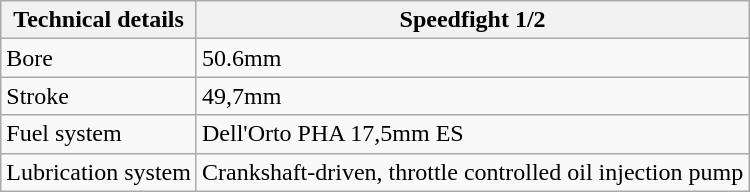<table class="wikitable">
<tr>
<th>Technical details</th>
<th>Speedfight 1/2</th>
</tr>
<tr>
<td>Bore</td>
<td>50.6mm</td>
</tr>
<tr>
<td>Stroke</td>
<td>49,7mm</td>
</tr>
<tr>
<td>Fuel system</td>
<td>Dell'Orto PHA 17,5mm ES</td>
</tr>
<tr>
<td>Lubrication system</td>
<td>Crankshaft-driven, throttle controlled oil injection pump</td>
</tr>
</table>
